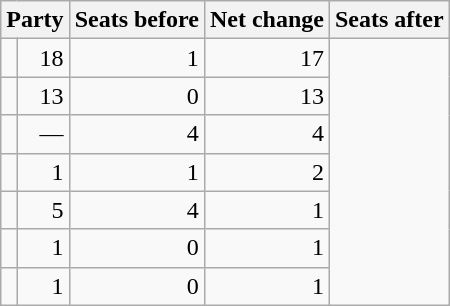<table class=wikitable style="text-align:right">
<tr>
<th colspan="2">Party</th>
<th>Seats before</th>
<th>Net change</th>
<th>Seats after</th>
</tr>
<tr>
<td></td>
<td>18</td>
<td> 1</td>
<td>17</td>
</tr>
<tr>
<td></td>
<td>13</td>
<td> 0</td>
<td>13</td>
</tr>
<tr>
<td></td>
<td>—</td>
<td> 4</td>
<td>4</td>
</tr>
<tr>
<td></td>
<td>1</td>
<td> 1</td>
<td>2</td>
</tr>
<tr>
<td></td>
<td>5</td>
<td> 4</td>
<td>1</td>
</tr>
<tr>
<td></td>
<td>1</td>
<td> 0</td>
<td>1</td>
</tr>
<tr>
<td></td>
<td>1</td>
<td> 0</td>
<td>1</td>
</tr>
</table>
